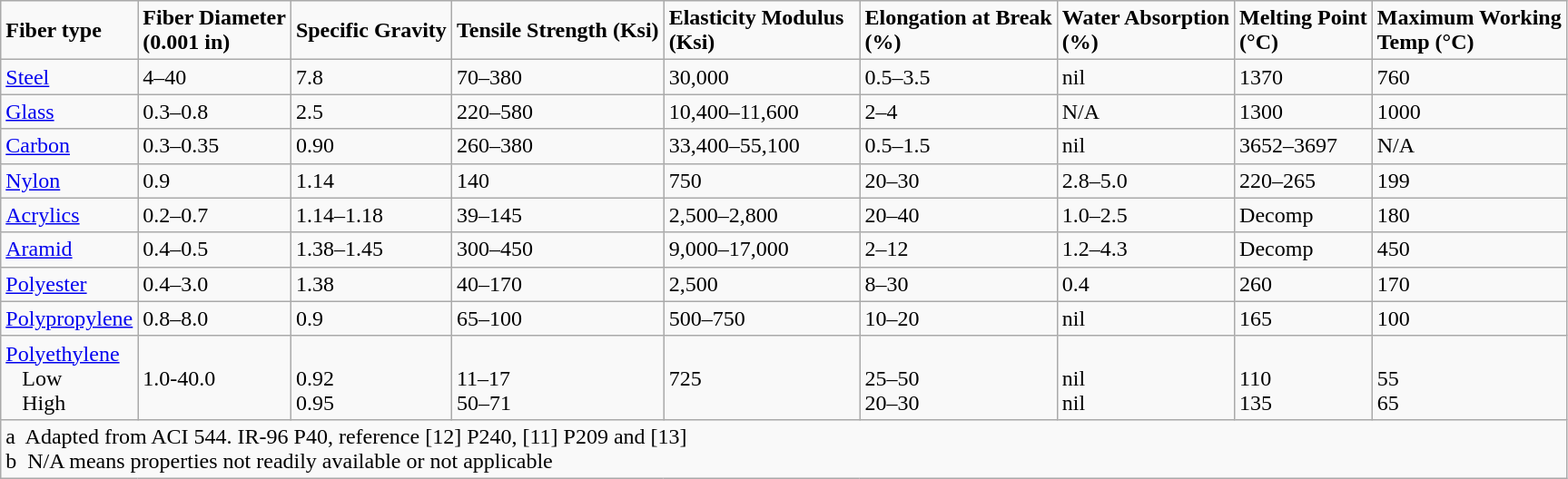<table class="wikitable">
<tr>
<td><strong>Fiber type</strong></td>
<td><strong>Fiber Diameter</strong><br><strong>(0.001 in)</strong></td>
<td><strong>Specific Gravity</strong></td>
<td><strong>Tensile Strength (Ksi)</strong></td>
<td><strong>Elasticity Modulus  </strong><br><strong>(Ksi)</strong></td>
<td><strong>Elongation at Break</strong><br><strong>(%)</strong></td>
<td><strong>Water Absorption</strong><br><strong>(%)</strong></td>
<td><strong>Melting Point</strong><br><strong>(°C)</strong></td>
<td><strong>Maximum Working</strong><br><strong>Temp (°C)</strong></td>
</tr>
<tr>
<td><a href='#'>Steel</a></td>
<td>4–40</td>
<td>7.8</td>
<td>70–380</td>
<td>30,000</td>
<td>0.5–3.5</td>
<td>nil</td>
<td>1370</td>
<td>760</td>
</tr>
<tr>
<td><a href='#'>Glass</a></td>
<td>0.3–0.8</td>
<td>2.5</td>
<td>220–580</td>
<td>10,400–11,600</td>
<td>2–4</td>
<td>N/A</td>
<td>1300</td>
<td>1000</td>
</tr>
<tr>
<td><a href='#'>Carbon</a></td>
<td>0.3–0.35</td>
<td>0.90</td>
<td>260–380</td>
<td>33,400–55,100</td>
<td>0.5–1.5</td>
<td>nil</td>
<td>3652–3697</td>
<td>N/A</td>
</tr>
<tr>
<td><a href='#'>Nylon</a></td>
<td>0.9</td>
<td>1.14</td>
<td>140</td>
<td>750</td>
<td>20–30</td>
<td>2.8–5.0</td>
<td>220–265</td>
<td>199</td>
</tr>
<tr>
<td><a href='#'>Acrylics</a></td>
<td>0.2–0.7</td>
<td>1.14–1.18</td>
<td>39–145</td>
<td>2,500–2,800</td>
<td>20–40</td>
<td>1.0–2.5</td>
<td>Decomp</td>
<td>180</td>
</tr>
<tr>
<td><a href='#'>Aramid</a></td>
<td>0.4–0.5</td>
<td>1.38–1.45</td>
<td>300–450</td>
<td>9,000–17,000</td>
<td>2–12</td>
<td>1.2–4.3</td>
<td>Decomp</td>
<td>450</td>
</tr>
<tr>
<td><a href='#'>Polyester</a></td>
<td>0.4–3.0</td>
<td>1.38</td>
<td>40–170</td>
<td>2,500</td>
<td>8–30</td>
<td>0.4</td>
<td>260</td>
<td>170</td>
</tr>
<tr>
<td><a href='#'>Polypropylene</a></td>
<td>0.8–8.0</td>
<td>0.9</td>
<td>65–100</td>
<td>500–750</td>
<td>10–20</td>
<td>nil</td>
<td>165</td>
<td>100</td>
</tr>
<tr>
<td><a href='#'>Polyethylene</a><br>   Low<br>   High</td>
<td>1.0-40.0</td>
<td><br>0.92<br>0.95</td>
<td><br>11–17<br>50–71</td>
<td>725</td>
<td><br>25–50<br>20–30</td>
<td><br>nil<br>nil</td>
<td><br>110<br>135</td>
<td><br>55<br>65</td>
</tr>
<tr>
<td colspan="9">a  Adapted from ACI 544. IR-96 P40, reference [12] P240, [11] P209 and [13]<br>b  N/A means properties not readily available or not applicable</td>
</tr>
</table>
